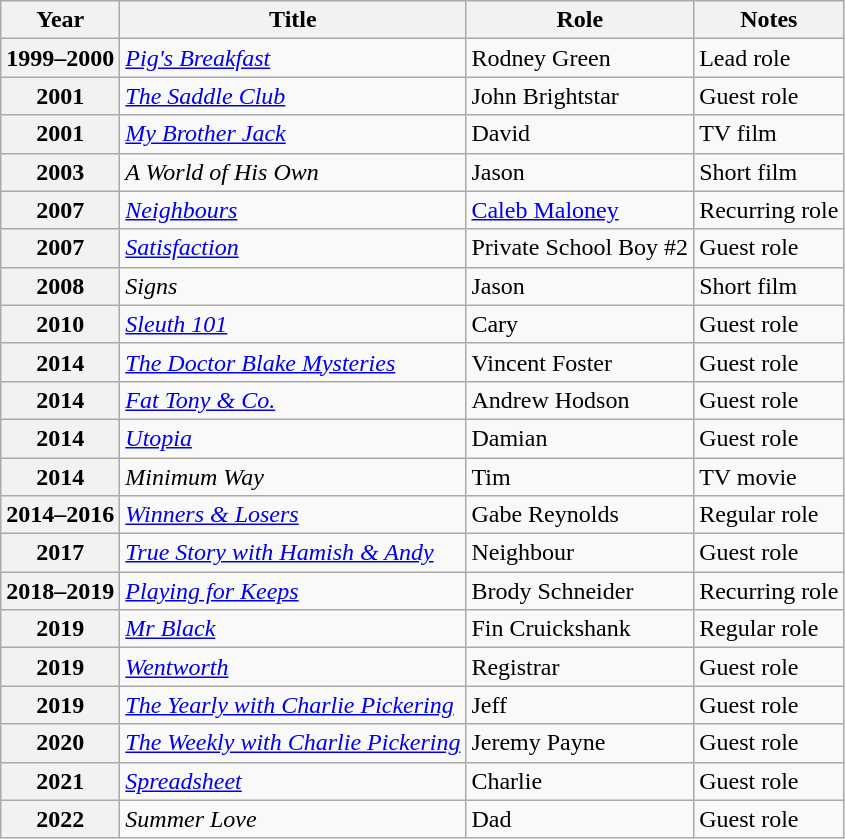<table class="wikitable sortable plainrowheaders">
<tr>
<th scope="col">Year</th>
<th scope="col">Title</th>
<th scope="col">Role</th>
<th scope="col" class="unsortable">Notes</th>
</tr>
<tr>
<th scope="row">1999–2000</th>
<td><em><a href='#'>Pig's Breakfast</a></em></td>
<td>Rodney Green</td>
<td>Lead role</td>
</tr>
<tr>
<th scope="row">2001</th>
<td><em><a href='#'>The Saddle Club</a></em></td>
<td>John Brightstar</td>
<td>Guest role</td>
</tr>
<tr>
<th scope="row">2001</th>
<td><em><a href='#'>My Brother Jack</a></em></td>
<td>David</td>
<td>TV film</td>
</tr>
<tr>
<th scope="row">2003</th>
<td><em>A World of His Own</em></td>
<td>Jason</td>
<td>Short film</td>
</tr>
<tr>
<th scope="row">2007</th>
<td><em><a href='#'>Neighbours</a></em></td>
<td><a href='#'>Caleb Maloney</a></td>
<td>Recurring role</td>
</tr>
<tr>
<th scope="row">2007</th>
<td><em><a href='#'>Satisfaction</a></em></td>
<td>Private School Boy #2</td>
<td>Guest role</td>
</tr>
<tr>
<th scope="row">2008</th>
<td><em>Signs</em></td>
<td>Jason</td>
<td>Short film</td>
</tr>
<tr>
<th scope="row">2010</th>
<td><em><a href='#'>Sleuth 101</a></em></td>
<td>Cary</td>
<td>Guest role</td>
</tr>
<tr>
<th scope="row">2014</th>
<td><em><a href='#'>The Doctor Blake Mysteries</a></em></td>
<td>Vincent Foster</td>
<td>Guest role</td>
</tr>
<tr>
<th scope="row">2014</th>
<td><em><a href='#'>Fat Tony & Co.</a></em></td>
<td>Andrew Hodson</td>
<td>Guest role</td>
</tr>
<tr>
<th scope="row">2014</th>
<td><em><a href='#'>Utopia</a></em></td>
<td>Damian</td>
<td>Guest role</td>
</tr>
<tr>
<th scope="row">2014</th>
<td><em>Minimum Way</em></td>
<td>Tim</td>
<td>TV movie</td>
</tr>
<tr>
<th scope="row">2014–2016</th>
<td><em><a href='#'>Winners & Losers</a></em></td>
<td>Gabe Reynolds</td>
<td>Regular role</td>
</tr>
<tr>
<th scope="row">2017</th>
<td><em><a href='#'>True Story with Hamish & Andy</a></em></td>
<td>Neighbour</td>
<td>Guest role</td>
</tr>
<tr>
<th scope="row">2018–2019</th>
<td><em><a href='#'>Playing for Keeps</a></em></td>
<td>Brody Schneider</td>
<td>Recurring role</td>
</tr>
<tr>
<th scope="row">2019</th>
<td><em><a href='#'>Mr Black</a></em></td>
<td>Fin Cruickshank</td>
<td>Regular role</td>
</tr>
<tr>
<th scope="row">2019</th>
<td><em><a href='#'>Wentworth</a></em></td>
<td>Registrar</td>
<td>Guest role</td>
</tr>
<tr>
<th scope="row">2019</th>
<td><em><a href='#'>The Yearly with Charlie Pickering</a></em></td>
<td>Jeff</td>
<td>Guest role</td>
</tr>
<tr>
<th scope="row">2020</th>
<td><em><a href='#'>The Weekly with Charlie Pickering</a></em></td>
<td>Jeremy Payne</td>
<td>Guest role</td>
</tr>
<tr>
<th scope="row">2021</th>
<td><em><a href='#'>Spreadsheet</a></em></td>
<td>Charlie</td>
<td>Guest role</td>
</tr>
<tr>
<th scope="row">2022</th>
<td><em>Summer Love</em></td>
<td>Dad</td>
<td>Guest role</td>
</tr>
</table>
